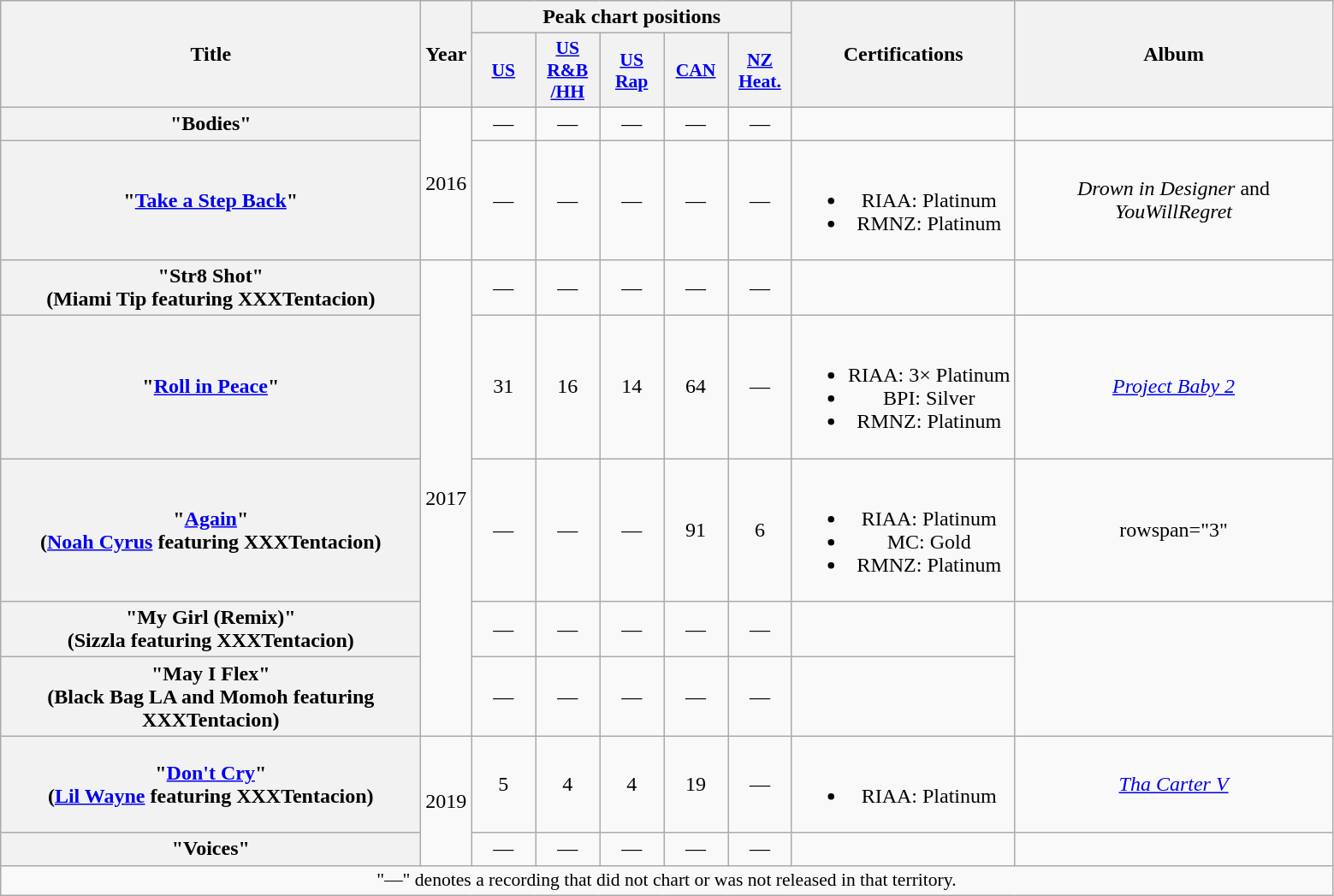<table class="wikitable plainrowheaders" style="text-align:center;">
<tr>
<th scope="col" rowspan="2" style="width:20em;">Title</th>
<th scope="col" rowspan="2" style="width:1em;">Year</th>
<th scope="col" colspan="5">Peak chart positions</th>
<th scope="col" rowspan="2">Certifications</th>
<th scope="col" rowspan="2" style="width:15em;">Album</th>
</tr>
<tr>
<th scope="col" style="width:3em;font-size:90%;"><a href='#'>US</a><br></th>
<th scope="col" style="width:3em;font-size:90%;"><a href='#'>US<br>R&B<br>/HH</a><br></th>
<th scope="col" style="width:3em;font-size:90%;"><a href='#'>US Rap</a><br></th>
<th scope="col" style="width:3em;font-size:90%;"><a href='#'>CAN</a><br></th>
<th scope="col" style="width:3em;font-size:90%;"><a href='#'>NZ<br>Heat.</a><br></th>
</tr>
<tr>
<th scope="row">"Bodies"<br></th>
<td rowspan="2">2016</td>
<td>—</td>
<td>—</td>
<td>—</td>
<td>—</td>
<td>—</td>
<td></td>
<td></td>
</tr>
<tr>
<th scope="row">"<a href='#'>Take a Step Back</a>"<br></th>
<td>—</td>
<td>—</td>
<td>—</td>
<td>—</td>
<td>—</td>
<td><br><ul><li>RIAA: Platinum</li><li>RMNZ: Platinum</li></ul></td>
<td><em>Drown in Designer</em> and <em>YouWillRegret</em></td>
</tr>
<tr>
<th scope="row">"Str8 Shot"<br><span>(Miami Tip featuring XXXTentacion)</span></th>
<td rowspan="5">2017</td>
<td>—</td>
<td>—</td>
<td>—</td>
<td>—</td>
<td>—</td>
<td></td>
<td></td>
</tr>
<tr>
<th scope="row">"<a href='#'>Roll in Peace</a>"<br></th>
<td>31</td>
<td>16</td>
<td>14</td>
<td>64</td>
<td>—</td>
<td><br><ul><li>RIAA: 3× Platinum</li><li>BPI: Silver</li><li>RMNZ: Platinum</li></ul></td>
<td><em><a href='#'>Project Baby 2</a></em></td>
</tr>
<tr>
<th scope="row">"<a href='#'>Again</a>"<br><span>(<a href='#'>Noah Cyrus</a> featuring XXXTentacion)</span></th>
<td>—</td>
<td>—</td>
<td>—</td>
<td>91</td>
<td>6</td>
<td><br><ul><li>RIAA: Platinum</li><li>MC: Gold</li><li>RMNZ: Platinum</li></ul></td>
<td>rowspan="3" </td>
</tr>
<tr>
<th scope="row">"My Girl (Remix)"<br><span>(Sizzla featuring XXXTentacion)</span></th>
<td>—</td>
<td>—</td>
<td>—</td>
<td>—</td>
<td>—</td>
<td></td>
</tr>
<tr>
<th scope="row">"May I Flex"<br><span>(Black Bag LA and Momoh featuring XXXTentacion)</span></th>
<td>—</td>
<td>—</td>
<td>—</td>
<td>—</td>
<td>—</td>
<td></td>
</tr>
<tr>
<th scope="row">"<a href='#'>Don't Cry</a>"<br><span>(<a href='#'>Lil Wayne</a> featuring XXXTentacion)</span></th>
<td rowspan="2">2019</td>
<td>5</td>
<td>4</td>
<td>4</td>
<td>19</td>
<td>—</td>
<td><br><ul><li>RIAA: Platinum</li></ul></td>
<td><em><a href='#'>Tha Carter V</a></em></td>
</tr>
<tr>
<th scope="row">"Voices"<br></th>
<td>—</td>
<td>—</td>
<td>—</td>
<td>—</td>
<td>—</td>
<td></td>
<td></td>
</tr>
<tr>
<td colspan="9" style="font-size:90%">"—" denotes a recording that did not chart or was not released in that territory.</td>
</tr>
</table>
